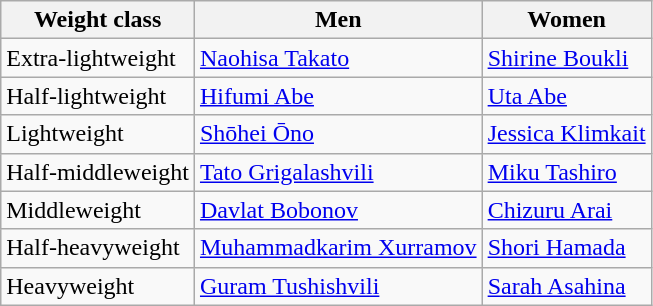<table class="wikitable">
<tr>
<th><strong>Weight class</strong></th>
<th><strong>Men</strong></th>
<th>Women</th>
</tr>
<tr>
<td>Extra-lightweight</td>
<td><a href='#'>Naohisa Takato</a></td>
<td><a href='#'>Shirine Boukli</a></td>
</tr>
<tr>
<td>Half-lightweight</td>
<td><a href='#'>Hifumi Abe</a></td>
<td><a href='#'>Uta Abe</a></td>
</tr>
<tr>
<td>Lightweight</td>
<td><a href='#'>Shōhei Ōno</a></td>
<td><a href='#'>Jessica Klimkait</a></td>
</tr>
<tr>
<td>Half-middleweight</td>
<td><a href='#'>Tato Grigalashvili</a></td>
<td><a href='#'>Miku Tashiro</a></td>
</tr>
<tr>
<td>Middleweight</td>
<td><a href='#'>Davlat Bobonov</a></td>
<td><a href='#'>Chizuru Arai</a></td>
</tr>
<tr>
<td>Half-heavyweight</td>
<td><a href='#'>Muhammadkarim Xurramov</a></td>
<td><a href='#'>Shori Hamada</a></td>
</tr>
<tr>
<td>Heavyweight</td>
<td><a href='#'>Guram Tushishvili</a></td>
<td><a href='#'>Sarah Asahina</a></td>
</tr>
</table>
